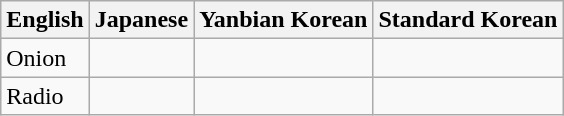<table class="wikitable sortable">
<tr>
<th>English</th>
<th>Japanese</th>
<th>Yanbian Korean</th>
<th>Standard Korean</th>
</tr>
<tr>
<td>Onion</td>
<td> </td>
<td> </td>
<td> </td>
</tr>
<tr>
<td>Radio</td>
<td> </td>
<td> </td>
<td> </td>
</tr>
</table>
